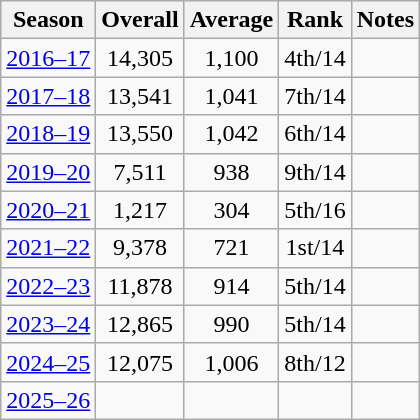<table class="wikitable sortable" style="text-align: center;">
<tr>
<th>Season</th>
<th>Overall</th>
<th>Average</th>
<th>Rank</th>
<th class="unsortable">Notes</th>
</tr>
<tr>
<td><a href='#'>2016–17</a></td>
<td>14,305</td>
<td>1,100</td>
<td>4th/14</td>
<td></td>
</tr>
<tr>
<td><a href='#'>2017–18</a></td>
<td>13,541</td>
<td>1,041</td>
<td>7th/14</td>
<td></td>
</tr>
<tr>
<td><a href='#'>2018–19</a></td>
<td>13,550</td>
<td>1,042</td>
<td>6th/14</td>
<td></td>
</tr>
<tr>
<td><a href='#'>2019–20</a></td>
<td>7,511</td>
<td>938</td>
<td>9th/14</td>
<td></td>
</tr>
<tr>
<td><a href='#'>2020–21</a></td>
<td>1,217</td>
<td>304</td>
<td>5th/16</td>
<td></td>
</tr>
<tr>
<td><a href='#'>2021–22</a></td>
<td>9,378</td>
<td>721</td>
<td>1st/14</td>
<td></td>
</tr>
<tr>
<td><a href='#'>2022–23</a></td>
<td>11,878</td>
<td>914</td>
<td>5th/14</td>
<td></td>
</tr>
<tr>
<td><a href='#'>2023–24</a></td>
<td>12,865</td>
<td>990</td>
<td>5th/14</td>
<td></td>
</tr>
<tr>
<td><a href='#'>2024–25</a></td>
<td>12,075</td>
<td>1,006</td>
<td>8th/12</td>
<td></td>
</tr>
<tr>
<td><a href='#'>2025–26</a></td>
<td></td>
<td></td>
<td></td>
<td></td>
</tr>
</table>
